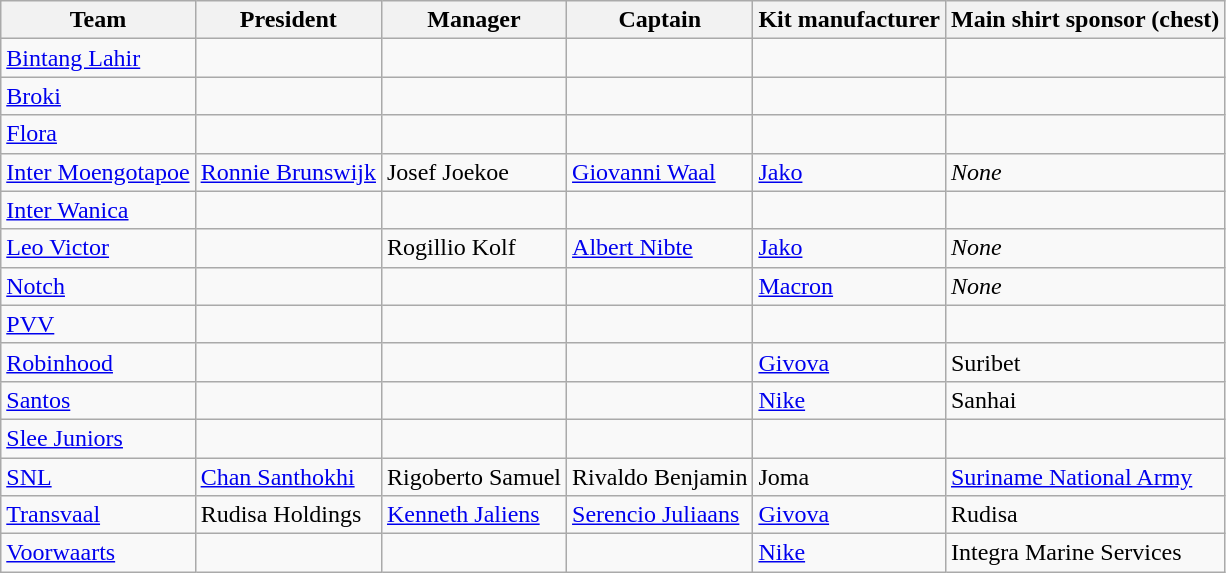<table class="wikitable sortable" style="text-align: left;">
<tr>
<th>Team</th>
<th>President</th>
<th>Manager</th>
<th>Captain</th>
<th>Kit manufacturer</th>
<th>Main shirt sponsor (chest)</th>
</tr>
<tr>
<td><a href='#'>Bintang Lahir</a></td>
<td></td>
<td></td>
<td></td>
<td></td>
<td></td>
</tr>
<tr>
<td><a href='#'>Broki</a></td>
<td></td>
<td></td>
<td></td>
<td></td>
<td></td>
</tr>
<tr>
<td><a href='#'>Flora</a></td>
<td></td>
<td></td>
<td></td>
<td></td>
<td></td>
</tr>
<tr>
<td><a href='#'>Inter Moengotapoe</a></td>
<td data-sort-value="Brunswijk, Ronnie"> <a href='#'>Ronnie Brunswijk</a></td>
<td data-sort-value="Joekoe, Josef"> Josef Joekoe</td>
<td data-sort-value="Waal, Giovanni"> <a href='#'>Giovanni Waal</a></td>
<td><a href='#'>Jako</a></td>
<td><em>None</em></td>
</tr>
<tr>
<td><a href='#'>Inter Wanica</a></td>
<td data-sort-value=""></td>
<td data-sort-value=""></td>
<td></td>
<td></td>
</tr>
<tr>
<td><a href='#'>Leo Victor</a></td>
<td data-sort-value=""></td>
<td data-sort-value="Kolf, Rogillio"> Rogillio Kolf</td>
<td data-sort-value="Nibte, Albert"> <a href='#'>Albert Nibte</a></td>
<td><a href='#'>Jako</a></td>
<td><em>None</em></td>
</tr>
<tr>
<td><a href='#'>Notch</a></td>
<td data-sort-value=""></td>
<td data-sort-value=""></td>
<td></td>
<td><a href='#'>Macron</a></td>
<td><em>None</em></td>
</tr>
<tr>
<td><a href='#'>PVV</a></td>
<td data-sort-value=""></td>
<td data-sort-value=""></td>
<td></td>
<td></td>
<td></td>
</tr>
<tr>
<td><a href='#'>Robinhood</a></td>
<td data-sort-value=""></td>
<td data-sort-value=""></td>
<td></td>
<td><a href='#'>Givova</a></td>
<td>Suribet</td>
</tr>
<tr>
<td><a href='#'>Santos</a></td>
<td data-sort-value=""></td>
<td data-sort-value=""></td>
<td></td>
<td><a href='#'>Nike</a></td>
<td>Sanhai</td>
</tr>
<tr>
<td><a href='#'>Slee Juniors</a></td>
<td data-sort-value=""></td>
<td data-sort-value=""></td>
<td></td>
<td></td>
<td></td>
</tr>
<tr>
<td><a href='#'>SNL</a></td>
<td data-sort-value=""> <a href='#'>Chan Santhokhi</a></td>
<td data-sort-value=""> Rigoberto Samuel</td>
<td> Rivaldo Benjamin</td>
<td>Joma</td>
<td><a href='#'>Suriname National Army</a></td>
</tr>
<tr>
<td><a href='#'>Transvaal</a></td>
<td data-sort-value=""> Rudisa Holdings</td>
<td data-sort-value=""> <a href='#'>Kenneth Jaliens</a></td>
<td> <a href='#'>Serencio Juliaans</a></td>
<td><a href='#'>Givova</a></td>
<td>Rudisa</td>
</tr>
<tr>
<td><a href='#'>Voorwaarts</a></td>
<td data-sort-value=""></td>
<td data-sort-value=""></td>
<td></td>
<td><a href='#'>Nike</a></td>
<td>Integra Marine Services</td>
</tr>
</table>
